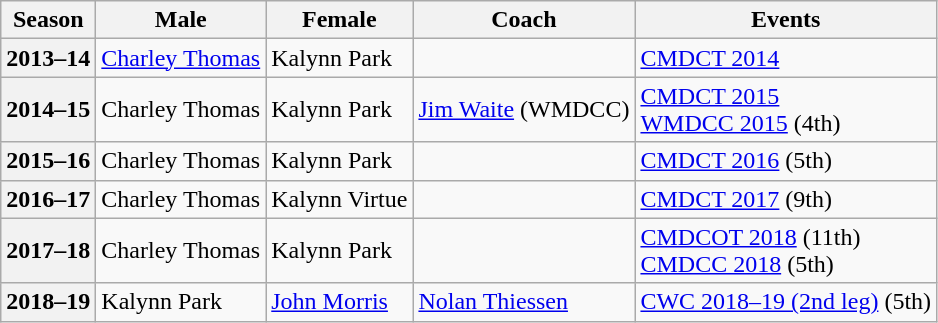<table class="wikitable">
<tr>
<th scope="col">Season</th>
<th scope="col">Male</th>
<th scope="col">Female</th>
<th scope="col">Coach</th>
<th scope="col">Events</th>
</tr>
<tr>
<th scope="row">2013–14</th>
<td><a href='#'>Charley Thomas</a></td>
<td>Kalynn Park</td>
<td></td>
<td><a href='#'>CMDCT 2014</a> </td>
</tr>
<tr>
<th scope="row">2014–15</th>
<td>Charley Thomas</td>
<td>Kalynn Park</td>
<td><a href='#'>Jim Waite</a> (WMDCC)</td>
<td><a href='#'>CMDCT 2015</a> <br><a href='#'>WMDCC 2015</a> (4th)</td>
</tr>
<tr>
<th scope="row">2015–16</th>
<td>Charley Thomas</td>
<td>Kalynn Park</td>
<td></td>
<td><a href='#'>CMDCT 2016</a> (5th)</td>
</tr>
<tr>
<th scope="row">2016–17</th>
<td>Charley Thomas</td>
<td>Kalynn Virtue</td>
<td></td>
<td><a href='#'>CMDCT 2017</a> (9th)</td>
</tr>
<tr>
<th scope="row">2017–18</th>
<td>Charley Thomas</td>
<td>Kalynn Park</td>
<td></td>
<td><a href='#'>CMDCOT 2018</a> (11th)<br><a href='#'>CMDCC 2018</a> (5th)</td>
</tr>
<tr>
<th scope="row">2018–19</th>
<td>Kalynn Park</td>
<td><a href='#'>John Morris</a></td>
<td><a href='#'>Nolan Thiessen</a></td>
<td><a href='#'>CWC 2018–19 (2nd leg)</a> (5th)</td>
</tr>
</table>
